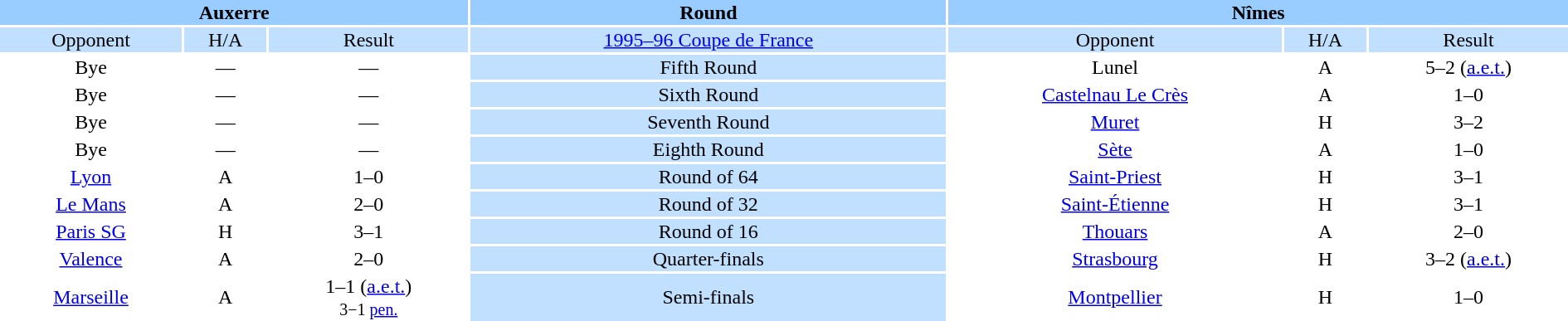<table width="100%" style="text-align:center">
<tr valign=top bgcolor=#99ccff>
<th colspan=3 style="width:1*">Auxerre</th>
<th><strong>Round</strong></th>
<th colspan=3 style="width:1*">Nîmes</th>
</tr>
<tr valign=top bgcolor=#c1e0ff>
<td>Opponent</td>
<td>H/A</td>
<td>Result</td>
<td bgcolor=#c1e0ff><a href='#'>1995–96 Coupe de France</a></td>
<td>Opponent</td>
<td>H/A</td>
<td>Result</td>
</tr>
<tr>
<td>Bye</td>
<td>—</td>
<td>—</td>
<td bgcolor=#c1e0ff>Fifth Round</td>
<td>Lunel</td>
<td>A</td>
<td>5–2 (<a href='#'>a.e.t.</a>)</td>
</tr>
<tr>
<td>Bye</td>
<td>—</td>
<td>—</td>
<td bgcolor=#c1e0ff>Sixth Round</td>
<td><a href='#'>Castelnau Le Crès</a></td>
<td>A</td>
<td>1–0</td>
</tr>
<tr>
<td>Bye</td>
<td>—</td>
<td>—</td>
<td bgcolor=#c1e0ff>Seventh Round</td>
<td><a href='#'>Muret</a></td>
<td>H</td>
<td>3–2</td>
</tr>
<tr>
<td>Bye</td>
<td>—</td>
<td>—</td>
<td bgcolor=#c1e0ff>Eighth Round</td>
<td><a href='#'>Sète</a></td>
<td>A</td>
<td>1–0</td>
</tr>
<tr>
<td><a href='#'>Lyon</a></td>
<td>A</td>
<td>1–0</td>
<td bgcolor=#c1e0ff>Round of 64</td>
<td><a href='#'>Saint-Priest</a></td>
<td>H</td>
<td>3–1</td>
</tr>
<tr>
<td><a href='#'>Le Mans</a></td>
<td>A</td>
<td>2–0</td>
<td bgcolor=#c1e0ff>Round of 32</td>
<td><a href='#'>Saint-Étienne</a></td>
<td>H</td>
<td>3–1</td>
</tr>
<tr>
<td><a href='#'>Paris SG</a></td>
<td>H</td>
<td>3–1</td>
<td bgcolor=#c1e0ff>Round of 16</td>
<td><a href='#'>Thouars</a></td>
<td>A</td>
<td>2–0</td>
</tr>
<tr>
<td><a href='#'>Valence</a></td>
<td>A</td>
<td>2–0</td>
<td bgcolor=#c1e0ff>Quarter-finals</td>
<td><a href='#'>Strasbourg</a></td>
<td>H</td>
<td>3–2 (<a href='#'>a.e.t.</a>)</td>
</tr>
<tr>
<td><a href='#'>Marseille</a></td>
<td>A</td>
<td>1–1 (<a href='#'>a.e.t.</a>) <br> <small>3−1 <a href='#'>pen.</a></small></td>
<td bgcolor=#c1e0ff>Semi-finals</td>
<td><a href='#'>Montpellier</a></td>
<td>H</td>
<td>1–0</td>
</tr>
</table>
